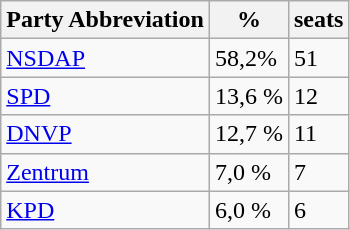<table class="wikitable">
<tr>
<th>Party Abbreviation</th>
<th>%</th>
<th>seats</th>
</tr>
<tr>
<td><a href='#'>NSDAP</a></td>
<td>58,2%</td>
<td>51</td>
</tr>
<tr>
<td><a href='#'>SPD</a></td>
<td>13,6 %</td>
<td>12</td>
</tr>
<tr>
<td><a href='#'>DNVP</a></td>
<td>12,7 %</td>
<td>11</td>
</tr>
<tr>
<td><a href='#'>Zentrum</a></td>
<td>7,0 %</td>
<td>7</td>
</tr>
<tr>
<td><a href='#'>KPD</a></td>
<td>6,0 %</td>
<td>6</td>
</tr>
</table>
